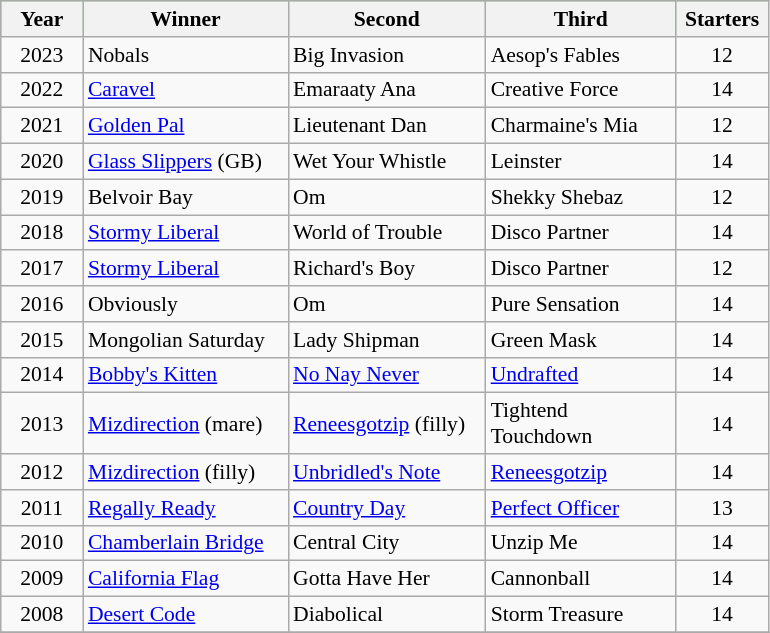<table class = "wikitable sortable" | border="1" cellpadding="0" style="border-collapse: collapse; font-size:90%">
<tr bgcolor="#77dd77" align="center">
<th width="48px"><strong>Year</strong></th>
<th width="130px"><strong>Winner</strong></th>
<th width="125px"><strong>Second</strong></th>
<th width="120px"><strong>Third</strong></th>
<th width="55px"><strong>Starters</strong></th>
</tr>
<tr>
<td align=center>2023</td>
<td>Nobals</td>
<td>Big Invasion</td>
<td>Aesop's Fables</td>
<td align=center>12</td>
</tr>
<tr>
<td align=center>2022</td>
<td><a href='#'>Caravel</a></td>
<td>Emaraaty Ana</td>
<td>Creative Force</td>
<td align=center>14</td>
</tr>
<tr>
<td align=center>2021</td>
<td><a href='#'>Golden Pal</a></td>
<td>Lieutenant Dan</td>
<td>Charmaine's Mia</td>
<td align=center>12</td>
</tr>
<tr>
<td align=center>2020</td>
<td><a href='#'>Glass Slippers</a> (GB)</td>
<td>Wet Your Whistle</td>
<td>Leinster</td>
<td align=center>14</td>
</tr>
<tr>
<td align=center>2019</td>
<td>Belvoir Bay</td>
<td>Om</td>
<td>Shekky Shebaz</td>
<td align=center>12</td>
</tr>
<tr>
<td align=center>2018</td>
<td><a href='#'>Stormy Liberal</a></td>
<td>World of Trouble</td>
<td>Disco Partner</td>
<td align=center>14</td>
</tr>
<tr>
<td align=center>2017</td>
<td><a href='#'>Stormy Liberal</a></td>
<td>Richard's Boy</td>
<td>Disco Partner</td>
<td align=center>12</td>
</tr>
<tr>
<td align=center>2016</td>
<td>Obviously</td>
<td>Om</td>
<td>Pure Sensation</td>
<td align=center>14</td>
</tr>
<tr>
<td align=center>2015</td>
<td>Mongolian Saturday</td>
<td>Lady Shipman</td>
<td>Green Mask</td>
<td align=center>14</td>
</tr>
<tr>
<td align=center>2014</td>
<td><a href='#'>Bobby's Kitten</a></td>
<td><a href='#'>No Nay Never</a></td>
<td><a href='#'>Undrafted</a></td>
<td align=center>14</td>
</tr>
<tr>
<td align=center>2013</td>
<td><a href='#'>Mizdirection</a> (mare)</td>
<td><a href='#'>Reneesgotzip</a> (filly)</td>
<td>Tightend Touchdown</td>
<td align=center>14</td>
</tr>
<tr>
<td align=center>2012</td>
<td><a href='#'>Mizdirection</a> (filly)</td>
<td><a href='#'>Unbridled's Note</a></td>
<td><a href='#'>Reneesgotzip</a></td>
<td align=center>14</td>
</tr>
<tr>
<td align=center>2011</td>
<td><a href='#'>Regally Ready</a></td>
<td><a href='#'>Country Day</a></td>
<td><a href='#'>Perfect Officer</a></td>
<td align=center>13</td>
</tr>
<tr>
<td align=center>2010</td>
<td><a href='#'>Chamberlain Bridge</a></td>
<td>Central City</td>
<td>Unzip Me</td>
<td align=center>14</td>
</tr>
<tr>
<td align=center>2009</td>
<td><a href='#'>California Flag</a></td>
<td>Gotta Have Her</td>
<td>Cannonball</td>
<td align=center>14</td>
</tr>
<tr>
<td align=center>2008</td>
<td><a href='#'>Desert Code</a></td>
<td>Diabolical</td>
<td>Storm Treasure</td>
<td align=center>14</td>
</tr>
<tr>
</tr>
</table>
